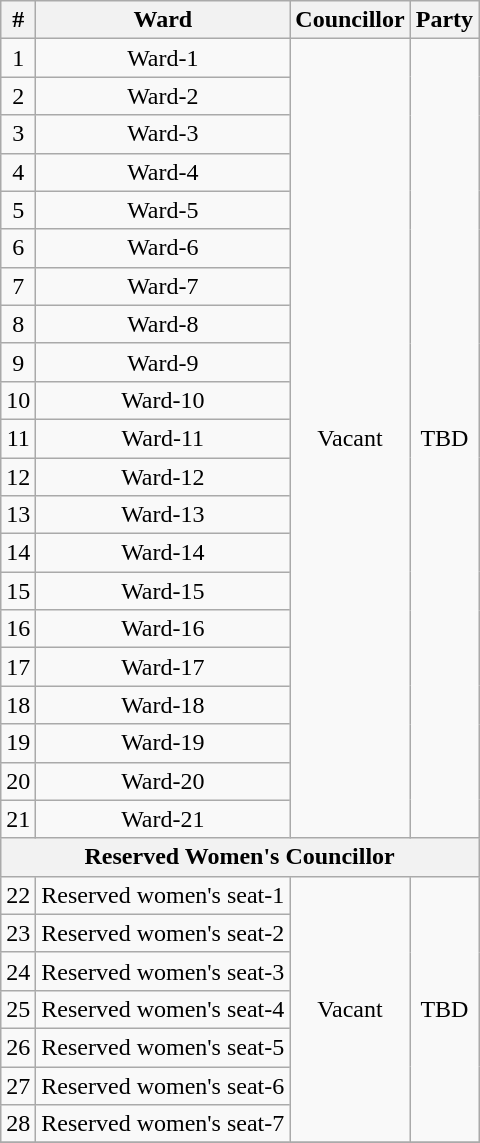<table class="wikitable sortable" style="text-align:center;">
<tr>
<th>#</th>
<th>Ward</th>
<th>Councillor</th>
<th colspan="2">Party</th>
</tr>
<tr>
<td>1</td>
<td>Ward-1</td>
<td rowspan="21">Vacant</td>
<td colspan="2" rowspan="21" bgcolor="">TBD</td>
</tr>
<tr>
<td>2</td>
<td>Ward-2</td>
</tr>
<tr>
<td>3</td>
<td>Ward-3</td>
</tr>
<tr>
<td>4</td>
<td>Ward-4</td>
</tr>
<tr>
<td>5</td>
<td>Ward-5</td>
</tr>
<tr>
<td>6</td>
<td>Ward-6</td>
</tr>
<tr>
<td>7</td>
<td>Ward-7</td>
</tr>
<tr>
<td>8</td>
<td>Ward-8</td>
</tr>
<tr>
<td>9</td>
<td>Ward-9</td>
</tr>
<tr>
<td>10</td>
<td>Ward-10</td>
</tr>
<tr>
<td>11</td>
<td>Ward-11</td>
</tr>
<tr>
<td>12</td>
<td>Ward-12</td>
</tr>
<tr>
<td>13</td>
<td>Ward-13</td>
</tr>
<tr>
<td>14</td>
<td>Ward-14</td>
</tr>
<tr>
<td>15</td>
<td>Ward-15</td>
</tr>
<tr>
<td>16</td>
<td>Ward-16</td>
</tr>
<tr>
<td>17</td>
<td>Ward-17</td>
</tr>
<tr>
<td>18</td>
<td>Ward-18</td>
</tr>
<tr>
<td>19</td>
<td>Ward-19</td>
</tr>
<tr>
<td>20</td>
<td>Ward-20</td>
</tr>
<tr>
<td>21</td>
<td>Ward-21</td>
</tr>
<tr>
<th colspan="5"><strong>Reserved Women's Councillor</strong></th>
</tr>
<tr>
<td>22</td>
<td>Reserved women's seat-1</td>
<td rowspan="7">Vacant</td>
<td colspan="2" rowspan="7" bgcolor="">TBD</td>
</tr>
<tr>
<td>23</td>
<td>Reserved women's seat-2</td>
</tr>
<tr>
<td>24</td>
<td>Reserved women's seat-3</td>
</tr>
<tr>
<td>25</td>
<td>Reserved women's seat-4</td>
</tr>
<tr>
<td>26</td>
<td>Reserved women's seat-5</td>
</tr>
<tr>
<td>27</td>
<td>Reserved women's seat-6</td>
</tr>
<tr>
<td>28</td>
<td>Reserved women's seat-7</td>
</tr>
<tr>
</tr>
</table>
